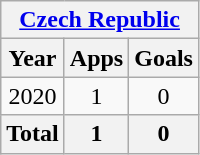<table class="wikitable" style="text-align:center">
<tr>
<th colspan=3><a href='#'>Czech Republic</a></th>
</tr>
<tr>
<th>Year</th>
<th>Apps</th>
<th>Goals</th>
</tr>
<tr>
<td>2020</td>
<td>1</td>
<td>0</td>
</tr>
<tr>
<th>Total</th>
<th>1</th>
<th>0</th>
</tr>
</table>
